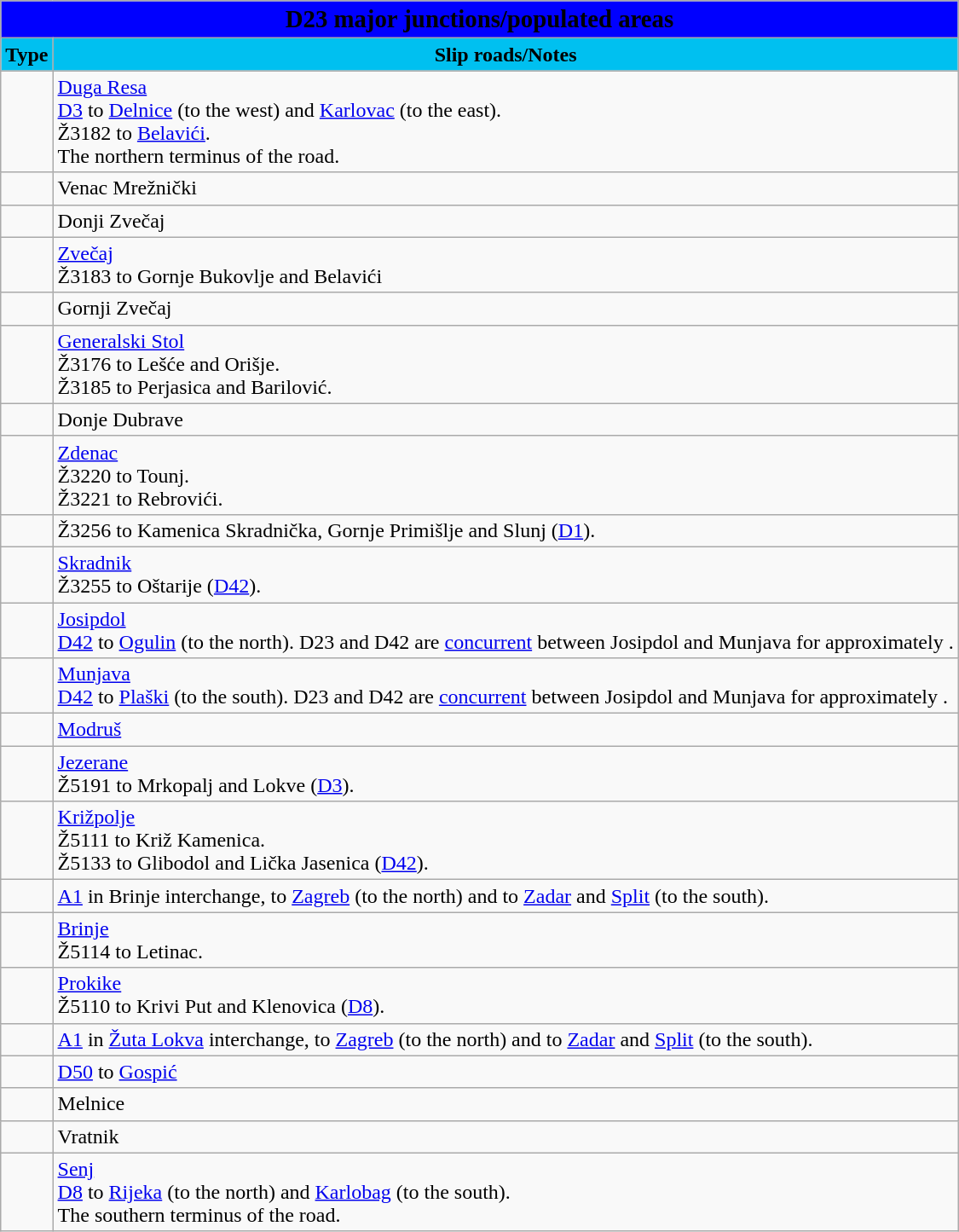<table class="wikitable">
<tr>
<td colspan=2 bgcolor=blue align=center style=margin-top:15><span><big><strong>D23 major junctions/populated areas</strong></big></span></td>
</tr>
<tr>
<td align=center bgcolor=00c0f0><strong>Type</strong></td>
<td align=center bgcolor=00c0f0><strong>Slip roads/Notes</strong></td>
</tr>
<tr>
<td></td>
<td><a href='#'>Duga Resa</a><br> <a href='#'>D3</a> to <a href='#'>Delnice</a> (to the west) and <a href='#'>Karlovac</a> (to the east).<br>Ž3182 to <a href='#'>Belavići</a>.<br>The northern terminus of the road.</td>
</tr>
<tr>
<td></td>
<td>Venac Mrežnički</td>
</tr>
<tr>
<td></td>
<td>Donji Zvečaj</td>
</tr>
<tr>
<td></td>
<td><a href='#'>Zvečaj</a><br>Ž3183 to Gornje Bukovlje and Belavići</td>
</tr>
<tr>
<td></td>
<td>Gornji Zvečaj</td>
</tr>
<tr>
<td></td>
<td><a href='#'>Generalski Stol</a><br>Ž3176 to Lešće and Orišje.<br>Ž3185 to Perjasica and Barilović.</td>
</tr>
<tr>
<td></td>
<td>Donje Dubrave</td>
</tr>
<tr>
<td></td>
<td><a href='#'>Zdenac</a><br>Ž3220 to Tounj.<br>Ž3221 to Rebrovići.</td>
</tr>
<tr>
<td></td>
<td>Ž3256 to Kamenica Skradnička, Gornje Primišlje and Slunj (<a href='#'>D1</a>).</td>
</tr>
<tr>
<td></td>
<td><a href='#'>Skradnik</a><br>Ž3255 to Oštarije (<a href='#'>D42</a>).</td>
</tr>
<tr>
<td></td>
<td><a href='#'>Josipdol</a><br> <a href='#'>D42</a> to <a href='#'>Ogulin</a> (to the north). D23 and D42 are <a href='#'>concurrent</a> between Josipdol and Munjava for approximately .</td>
</tr>
<tr>
<td></td>
<td><a href='#'>Munjava</a><br> <a href='#'>D42</a> to <a href='#'>Plaški</a> (to the south). D23 and D42 are <a href='#'>concurrent</a> between Josipdol and Munjava for approximately .</td>
</tr>
<tr>
<td></td>
<td><a href='#'>Modruš</a></td>
</tr>
<tr>
<td></td>
<td><a href='#'>Jezerane</a><br>Ž5191 to Mrkopalj and Lokve (<a href='#'>D3</a>).</td>
</tr>
<tr>
<td></td>
<td><a href='#'>Križpolje</a><br>Ž5111 to Križ Kamenica.<br>Ž5133 to Glibodol and Lička Jasenica (<a href='#'>D42</a>).</td>
</tr>
<tr>
<td></td>
<td> <a href='#'>A1</a> in Brinje interchange, to <a href='#'>Zagreb</a> (to the north) and to <a href='#'>Zadar</a> and <a href='#'>Split</a> (to the south).</td>
</tr>
<tr>
<td></td>
<td><a href='#'>Brinje</a><br>Ž5114 to Letinac.</td>
</tr>
<tr>
<td></td>
<td><a href='#'>Prokike</a><br>Ž5110 to Krivi Put and Klenovica (<a href='#'>D8</a>).</td>
</tr>
<tr>
<td></td>
<td> <a href='#'>A1</a> in <a href='#'>Žuta Lokva</a> interchange, to <a href='#'>Zagreb</a> (to the north) and to <a href='#'>Zadar</a> and <a href='#'>Split</a> (to the south).</td>
</tr>
<tr>
<td></td>
<td> <a href='#'>D50</a> to <a href='#'>Gospić</a></td>
</tr>
<tr>
<td></td>
<td>Melnice</td>
</tr>
<tr>
<td></td>
<td>Vratnik</td>
</tr>
<tr>
<td></td>
<td><a href='#'>Senj</a><br> <a href='#'>D8</a> to <a href='#'>Rijeka</a> (to the north) and <a href='#'>Karlobag</a> (to the south).<br>The southern terminus of the road.</td>
</tr>
</table>
